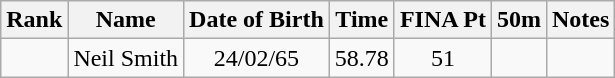<table class="wikitable sortable" style="text-align:center">
<tr>
<th>Rank</th>
<th>Name</th>
<th>Date of Birth</th>
<th>Time</th>
<th>FINA Pt</th>
<th>50m</th>
<th>Notes</th>
</tr>
<tr>
<td></td>
<td align=left> Neil Smith</td>
<td>24/02/65</td>
<td>58.78</td>
<td>51</td>
<td></td>
</tr>
</table>
